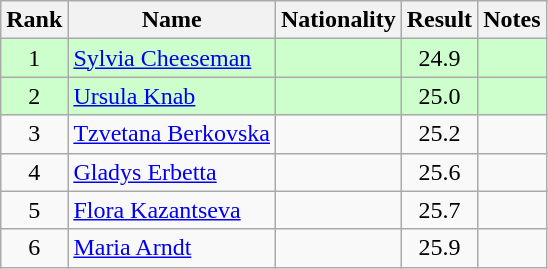<table class="wikitable sortable" style="text-align:center">
<tr>
<th>Rank</th>
<th>Name</th>
<th>Nationality</th>
<th>Result</th>
<th>Notes</th>
</tr>
<tr bgcolor=ccffcc>
<td>1</td>
<td align="left"><a href='#'>Sylvia Cheeseman</a></td>
<td align="left"></td>
<td>24.9</td>
<td></td>
</tr>
<tr bgcolor=ccffcc>
<td>2</td>
<td align="left"><a href='#'>Ursula Knab</a></td>
<td align="left"></td>
<td>25.0</td>
<td></td>
</tr>
<tr>
<td>3</td>
<td align="left"><a href='#'>Tzvetana Berkovska</a></td>
<td align="left"></td>
<td>25.2</td>
<td></td>
</tr>
<tr>
<td>4</td>
<td align="left"><a href='#'>Gladys Erbetta</a></td>
<td align="left"></td>
<td>25.6</td>
<td></td>
</tr>
<tr>
<td>5</td>
<td align="left"><a href='#'>Flora Kazantseva</a></td>
<td align="left"></td>
<td>25.7</td>
<td></td>
</tr>
<tr>
<td>6</td>
<td align="left"><a href='#'>Maria Arndt</a></td>
<td align="left"></td>
<td>25.9</td>
<td></td>
</tr>
</table>
